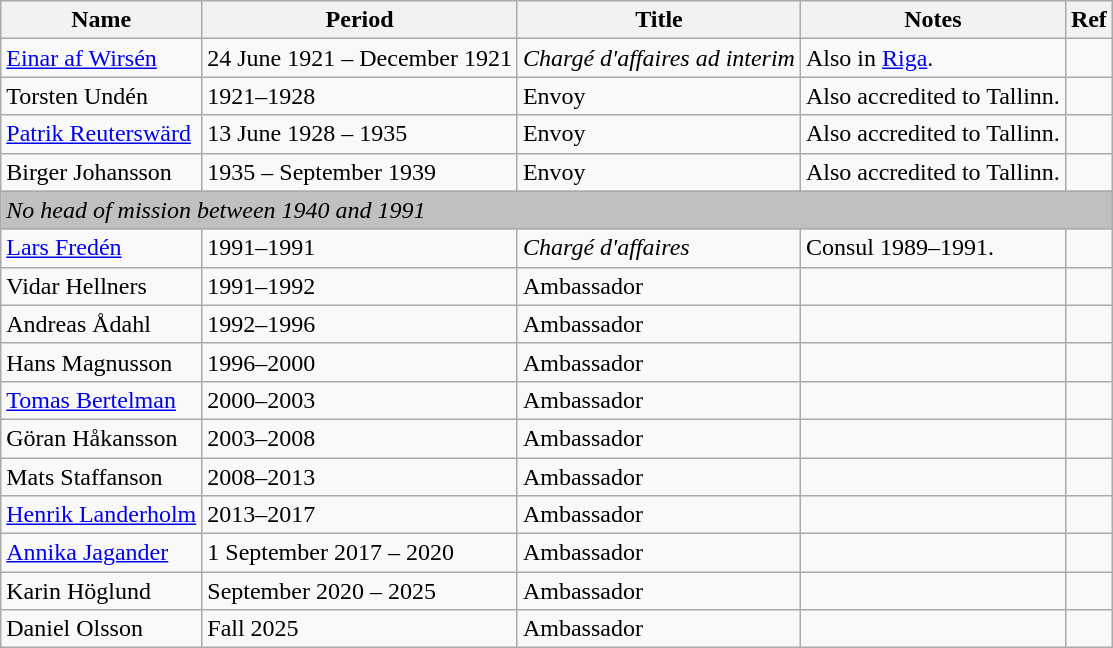<table class="wikitable">
<tr>
<th>Name</th>
<th>Period</th>
<th>Title</th>
<th>Notes</th>
<th>Ref</th>
</tr>
<tr>
<td><a href='#'>Einar af Wirsén</a></td>
<td>24 June 1921 – December 1921</td>
<td><em>Chargé d'affaires ad interim</em></td>
<td>Also in <a href='#'>Riga</a>.</td>
<td></td>
</tr>
<tr>
<td>Torsten Undén</td>
<td>1921–1928</td>
<td>Envoy</td>
<td>Also accredited to Tallinn.</td>
<td></td>
</tr>
<tr>
<td><a href='#'>Patrik Reuterswärd</a></td>
<td>13 June 1928 – 1935</td>
<td>Envoy</td>
<td>Also accredited to Tallinn.</td>
<td></td>
</tr>
<tr>
<td>Birger Johansson</td>
<td>1935 – September 1939</td>
<td>Envoy</td>
<td>Also accredited to Tallinn.</td>
<td></td>
</tr>
<tr>
<td colspan="5" style="background: silver;"><em>No head of mission between 1940 and 1991</em></td>
</tr>
<tr>
<td><a href='#'>Lars Fredén</a></td>
<td>1991–1991</td>
<td><em>Chargé d'affaires</em></td>
<td>Consul 1989–1991.</td>
<td></td>
</tr>
<tr>
<td>Vidar Hellners</td>
<td>1991–1992</td>
<td>Ambassador</td>
<td></td>
<td></td>
</tr>
<tr>
<td>Andreas Ådahl</td>
<td>1992–1996</td>
<td>Ambassador</td>
<td></td>
<td></td>
</tr>
<tr>
<td>Hans Magnusson</td>
<td>1996–2000</td>
<td>Ambassador</td>
<td></td>
<td></td>
</tr>
<tr>
<td><a href='#'>Tomas Bertelman</a></td>
<td>2000–2003</td>
<td>Ambassador</td>
<td></td>
<td></td>
</tr>
<tr>
<td>Göran Håkansson</td>
<td>2003–2008</td>
<td>Ambassador</td>
<td></td>
<td></td>
</tr>
<tr>
<td>Mats Staffanson</td>
<td>2008–2013</td>
<td>Ambassador</td>
<td></td>
<td></td>
</tr>
<tr>
<td><a href='#'>Henrik Landerholm</a></td>
<td>2013–2017</td>
<td>Ambassador</td>
<td></td>
<td></td>
</tr>
<tr>
<td><a href='#'>Annika Jagander</a></td>
<td>1 September 2017 – 2020</td>
<td>Ambassador</td>
<td></td>
<td></td>
</tr>
<tr>
<td>Karin Höglund</td>
<td>September 2020 – 2025</td>
<td>Ambassador</td>
<td></td>
<td></td>
</tr>
<tr>
<td>Daniel Olsson</td>
<td>Fall 2025</td>
<td>Ambassador</td>
<td></td>
<td></td>
</tr>
</table>
